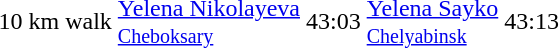<table>
<tr>
<td>10 km walk</td>
<td><a href='#'>Yelena Nikolayeva</a><br><small> <a href='#'>Cheboksary</a></small></td>
<td>43:03</td>
<td><a href='#'>Yelena Sayko</a><br><small> <a href='#'>Chelyabinsk</a></small></td>
<td>43:13</td>
<td></td>
<td></td>
</tr>
</table>
